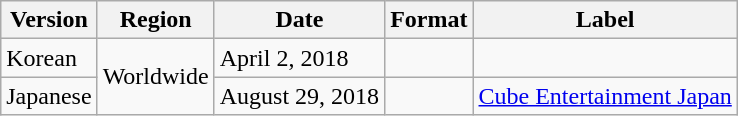<table class = "wikitable plainrowheaders">
<tr>
<th>Version</th>
<th>Region</th>
<th>Date</th>
<th>Format</th>
<th>Label</th>
</tr>
<tr>
<td>Korean</td>
<td rowspan="2">Worldwide</td>
<td>April 2, 2018</td>
<td></td>
<td></td>
</tr>
<tr>
<td>Japanese</td>
<td>August 29, 2018</td>
<td></td>
<td><a href='#'>Cube Entertainment Japan</a></td>
</tr>
</table>
